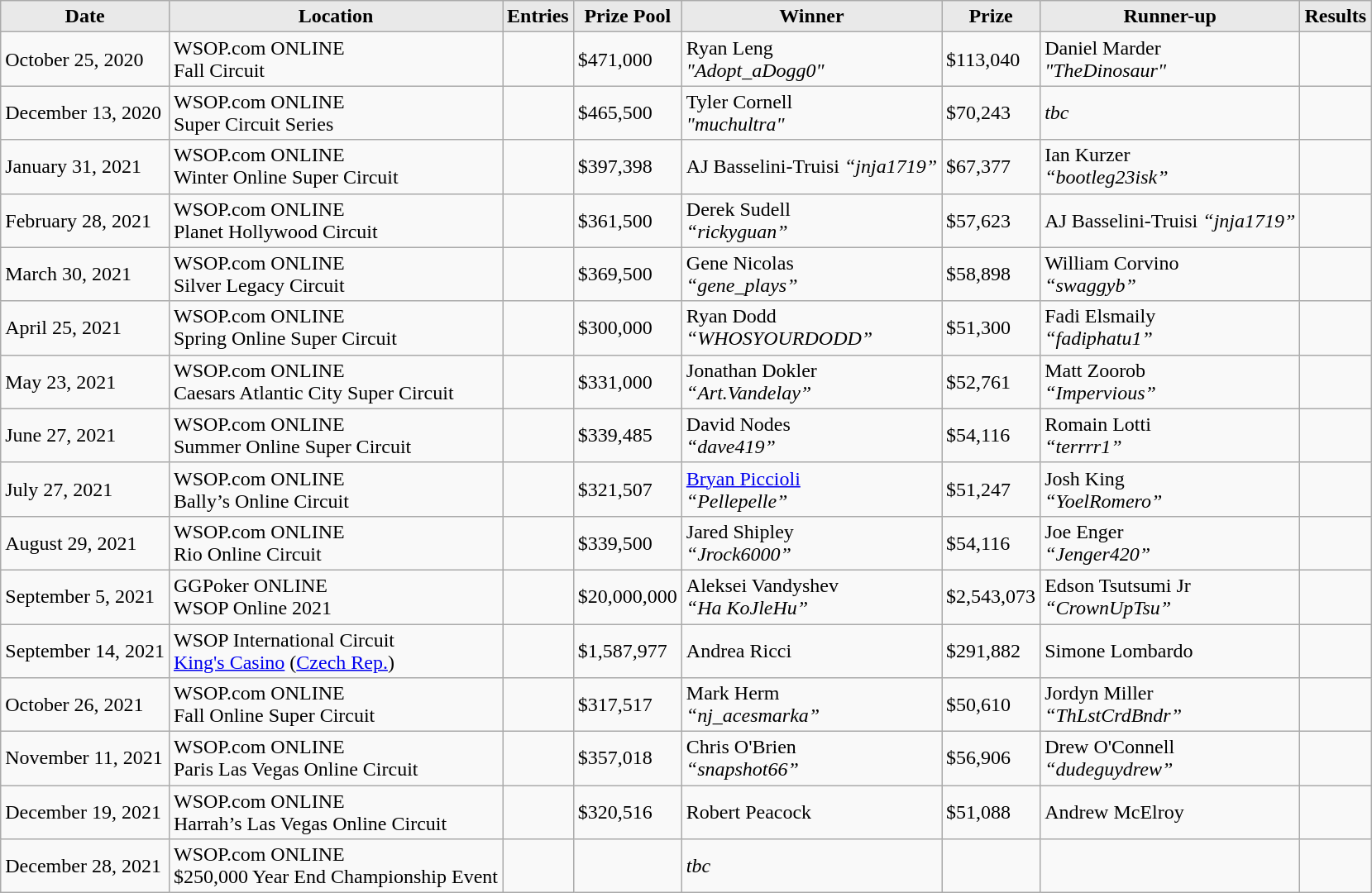<table class="wikitable">
<tr>
<th style="background: #E9E9E9;">Date</th>
<th style="background: #E9E9E9;">Location</th>
<th style="background: #E9E9E9;">Entries</th>
<th style="background: #E9E9E9;">Prize Pool</th>
<th style="background: #E9E9E9;">Winner</th>
<th style="background: #E9E9E9;">Prize</th>
<th style="background: #E9E9E9;">Runner-up</th>
<th style="background: #E9E9E9;">Results</th>
</tr>
<tr>
<td>October 25, 2020</td>
<td>WSOP.com ONLINE<br>Fall Circuit</td>
<td></td>
<td>$471,000</td>
<td> Ryan Leng<br><em>"Adopt_aDogg0"</em></td>
<td>$113,040</td>
<td> Daniel Marder<br><em>"TheDinosaur"</em></td>
<td></td>
</tr>
<tr>
<td>December 13, 2020</td>
<td>WSOP.com ONLINE<br>Super Circuit Series</td>
<td></td>
<td>$465,500</td>
<td> Tyler Cornell<br><em>"muchultra"</em></td>
<td>$70,243</td>
<td><em>tbc</em></td>
<td></td>
</tr>
<tr>
<td>January 31, 2021</td>
<td>WSOP.com ONLINE<br>Winter Online Super Circuit</td>
<td></td>
<td>$397,398</td>
<td> AJ Basselini-Truisi <em>“jnja1719”</em></td>
<td>$67,377</td>
<td> Ian Kurzer<br><em>“bootleg23isk”</em></td>
<td><br></td>
</tr>
<tr>
<td>February 28, 2021</td>
<td>WSOP.com ONLINE<br>Planet Hollywood Circuit</td>
<td></td>
<td>$361,500</td>
<td> Derek Sudell<br><em>“rickyguan”</em></td>
<td>$57,623</td>
<td> AJ Basselini-Truisi <em>“jnja1719”</em></td>
<td><br></td>
</tr>
<tr>
<td>March 30, 2021</td>
<td>WSOP.com ONLINE<br>Silver Legacy Circuit</td>
<td></td>
<td>$369,500</td>
<td> Gene Nicolas<br><em>“gene_plays”</em></td>
<td>$58,898</td>
<td> William Corvino<br><em>“swaggyb”</em></td>
<td><br></td>
</tr>
<tr>
<td>April 25, 2021</td>
<td>WSOP.com ONLINE<br>Spring Online Super Circuit</td>
<td></td>
<td>$300,000</td>
<td> Ryan Dodd<br><em>“WHOSYOURDODD”</em></td>
<td>$51,300</td>
<td> Fadi Elsmaily<br><em>“fadiphatu1”</em></td>
<td><br></td>
</tr>
<tr>
<td>May 23, 2021</td>
<td>WSOP.com ONLINE<br>Caesars Atlantic City Super Circuit</td>
<td></td>
<td>$331,000</td>
<td> Jonathan Dokler<br><em>“Art.Vandelay”</em></td>
<td>$52,761</td>
<td> Matt Zoorob<br><em>“Impervious”</em></td>
<td><br></td>
</tr>
<tr>
<td>June 27, 2021</td>
<td>WSOP.com ONLINE<br>Summer Online Super Circuit</td>
<td></td>
<td>$339,485</td>
<td> David Nodes<br><em>“dave419”</em></td>
<td>$54,116</td>
<td> Romain Lotti<br><em>“terrrr1”</em></td>
<td><br></td>
</tr>
<tr>
<td>July 27, 2021</td>
<td>WSOP.com ONLINE<br>Bally’s Online Circuit</td>
<td></td>
<td>$321,507</td>
<td> <a href='#'>Bryan Piccioli</a><br><em>“Pellepelle”</em></td>
<td>$51,247</td>
<td> Josh King<br><em>“YoelRomero”</em></td>
<td><br></td>
</tr>
<tr>
<td>August 29, 2021</td>
<td>WSOP.com ONLINE<br>Rio Online Circuit</td>
<td></td>
<td>$339,500</td>
<td> Jared Shipley<br><em>“Jrock6000”</em></td>
<td>$54,116</td>
<td> Joe Enger<br><em>“Jenger420”</em></td>
<td><br></td>
</tr>
<tr>
<td>September 5, 2021</td>
<td>GGPoker ONLINE<br>WSOP Online 2021</td>
<td></td>
<td>$20,000,000</td>
<td> Aleksei Vandyshev<br><em>“Ha KoJleHu”</em></td>
<td>$2,543,073</td>
<td> Edson Tsutsumi Jr<br><em>“CrownUpTsu”</em></td>
<td></td>
</tr>
<tr>
<td>September 14, 2021</td>
<td>WSOP International Circuit<br><a href='#'>King's Casino</a> (<a href='#'>Czech Rep.</a>)</td>
<td></td>
<td>$1,587,977</td>
<td> Andrea Ricci</td>
<td>$291,882</td>
<td> Simone Lombardo</td>
<td></td>
</tr>
<tr>
<td>October 26, 2021</td>
<td>WSOP.com ONLINE<br>Fall Online Super Circuit</td>
<td></td>
<td>$317,517</td>
<td> Mark Herm<br><em>“nj_acesmarka”</em></td>
<td>$50,610</td>
<td> Jordyn Miller<br><em>“ThLstCrdBndr”</em></td>
<td><br></td>
</tr>
<tr>
<td>November 11, 2021</td>
<td>WSOP.com ONLINE<br>Paris Las Vegas Online Circuit</td>
<td></td>
<td>$357,018</td>
<td> Chris O'Brien<br><em>“snapshot66”</em></td>
<td>$56,906</td>
<td> Drew O'Connell<br><em>“dudeguydrew”</em></td>
<td><br></td>
</tr>
<tr>
<td>December 19, 2021</td>
<td>WSOP.com ONLINE<br>Harrah’s Las Vegas Online Circuit</td>
<td></td>
<td>$320,516</td>
<td> Robert Peacock</td>
<td>$51,088</td>
<td> Andrew McElroy</td>
<td></td>
</tr>
<tr>
<td>December 28, 2021</td>
<td>WSOP.com ONLINE<br>$250,000 Year End Championship Event</td>
<td></td>
<td></td>
<td><em>tbc</em></td>
<td></td>
<td></td>
<td></td>
</tr>
</table>
